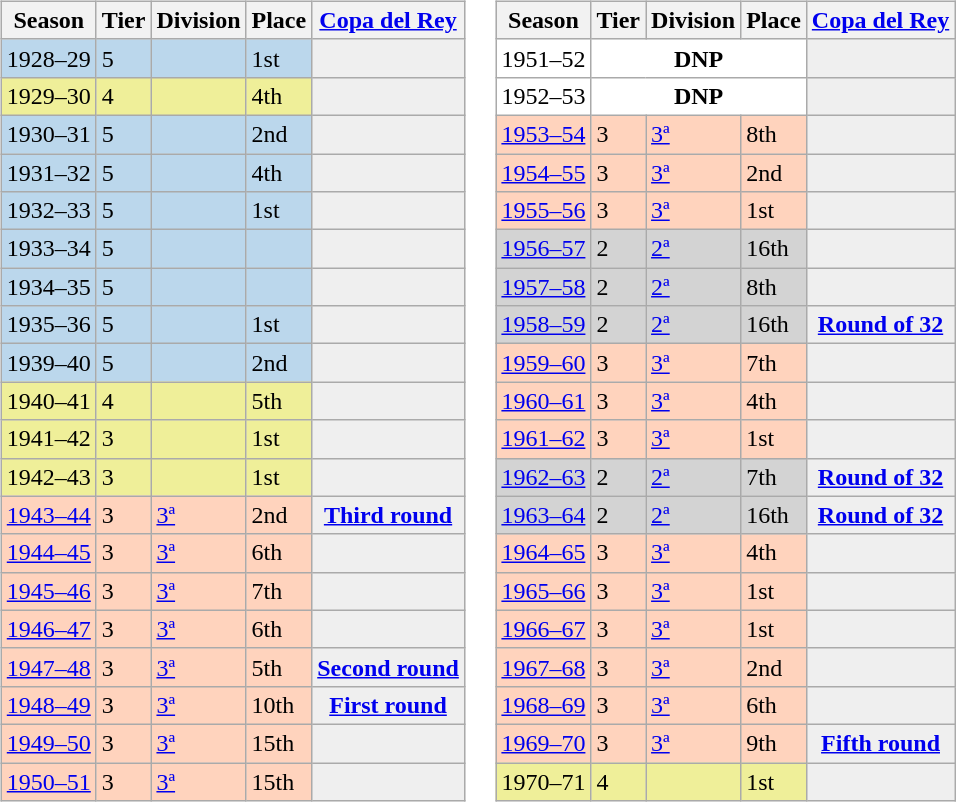<table>
<tr>
<td valign="top" width=0%><br><table class="wikitable">
<tr style="background:#f0f6fa;">
<th>Season</th>
<th>Tier</th>
<th>Division</th>
<th>Place</th>
<th><a href='#'>Copa del Rey</a></th>
</tr>
<tr>
<td style="background:#BBD7EC;">1928–29</td>
<td style="background:#BBD7EC;">5</td>
<td style="background:#BBD7EC;"></td>
<td style="background:#BBD7EC;">1st</td>
<th style="background:#efefef;"></th>
</tr>
<tr>
<td style="background:#EFEF99;">1929–30</td>
<td style="background:#EFEF99;">4</td>
<td style="background:#EFEF99;"></td>
<td style="background:#EFEF99;">4th</td>
<th style="background:#efefef;"></th>
</tr>
<tr>
<td style="background:#BBD7EC;">1930–31</td>
<td style="background:#BBD7EC;">5</td>
<td style="background:#BBD7EC;"></td>
<td style="background:#BBD7EC;">2nd</td>
<th style="background:#efefef;"></th>
</tr>
<tr>
<td style="background:#BBD7EC;">1931–32</td>
<td style="background:#BBD7EC;">5</td>
<td style="background:#BBD7EC;"></td>
<td style="background:#BBD7EC;">4th</td>
<th style="background:#efefef;"></th>
</tr>
<tr>
<td style="background:#BBD7EC;">1932–33</td>
<td style="background:#BBD7EC;">5</td>
<td style="background:#BBD7EC;"></td>
<td style="background:#BBD7EC;">1st</td>
<th style="background:#efefef;"></th>
</tr>
<tr>
<td style="background:#BBD7EC;">1933–34</td>
<td style="background:#BBD7EC;">5</td>
<td style="background:#BBD7EC;"></td>
<td style="background:#BBD7EC;"></td>
<th style="background:#efefef;"></th>
</tr>
<tr>
<td style="background:#BBD7EC;">1934–35</td>
<td style="background:#BBD7EC;">5</td>
<td style="background:#BBD7EC;"></td>
<td style="background:#BBD7EC;"></td>
<th style="background:#efefef;"></th>
</tr>
<tr>
<td style="background:#BBD7EC;">1935–36</td>
<td style="background:#BBD7EC;">5</td>
<td style="background:#BBD7EC;"></td>
<td style="background:#BBD7EC;">1st</td>
<th style="background:#efefef;"></th>
</tr>
<tr>
<td style="background:#BBD7EC;">1939–40</td>
<td style="background:#BBD7EC;">5</td>
<td style="background:#BBD7EC;"></td>
<td style="background:#BBD7EC;">2nd</td>
<th style="background:#efefef;"></th>
</tr>
<tr>
<td style="background:#EFEF99;">1940–41</td>
<td style="background:#EFEF99;">4</td>
<td style="background:#EFEF99;"></td>
<td style="background:#EFEF99;">5th</td>
<th style="background:#efefef;"></th>
</tr>
<tr>
<td style="background:#EFEF99;">1941–42</td>
<td style="background:#EFEF99;">3</td>
<td style="background:#EFEF99;"></td>
<td style="background:#EFEF99;">1st</td>
<th style="background:#efefef;"></th>
</tr>
<tr>
<td style="background:#EFEF99;">1942–43</td>
<td style="background:#EFEF99;">3</td>
<td style="background:#EFEF99;"></td>
<td style="background:#EFEF99;">1st</td>
<th style="background:#efefef;"></th>
</tr>
<tr>
<td style="background:#FFD3BD;"><a href='#'>1943–44</a></td>
<td style="background:#FFD3BD;">3</td>
<td style="background:#FFD3BD;"><a href='#'>3ª</a></td>
<td style="background:#FFD3BD;">2nd</td>
<th style="background:#efefef;"><a href='#'>Third round</a></th>
</tr>
<tr>
<td style="background:#FFD3BD;"><a href='#'>1944–45</a></td>
<td style="background:#FFD3BD;">3</td>
<td style="background:#FFD3BD;"><a href='#'>3ª</a></td>
<td style="background:#FFD3BD;">6th</td>
<th style="background:#efefef;"></th>
</tr>
<tr>
<td style="background:#FFD3BD;"><a href='#'>1945–46</a></td>
<td style="background:#FFD3BD;">3</td>
<td style="background:#FFD3BD;"><a href='#'>3ª</a></td>
<td style="background:#FFD3BD;">7th</td>
<th style="background:#efefef;"></th>
</tr>
<tr>
<td style="background:#FFD3BD;"><a href='#'>1946–47</a></td>
<td style="background:#FFD3BD;">3</td>
<td style="background:#FFD3BD;"><a href='#'>3ª</a></td>
<td style="background:#FFD3BD;">6th</td>
<th style="background:#efefef;"></th>
</tr>
<tr>
<td style="background:#FFD3BD;"><a href='#'>1947–48</a></td>
<td style="background:#FFD3BD;">3</td>
<td style="background:#FFD3BD;"><a href='#'>3ª</a></td>
<td style="background:#FFD3BD;">5th</td>
<th style="background:#efefef;"><a href='#'>Second round</a></th>
</tr>
<tr>
<td style="background:#FFD3BD;"><a href='#'>1948–49</a></td>
<td style="background:#FFD3BD;">3</td>
<td style="background:#FFD3BD;"><a href='#'>3ª</a></td>
<td style="background:#FFD3BD;">10th</td>
<th style="background:#efefef;"><a href='#'>First round</a></th>
</tr>
<tr>
<td style="background:#FFD3BD;"><a href='#'>1949–50</a></td>
<td style="background:#FFD3BD;">3</td>
<td style="background:#FFD3BD;"><a href='#'>3ª</a></td>
<td style="background:#FFD3BD;">15th</td>
<th style="background:#efefef;"></th>
</tr>
<tr>
<td style="background:#FFD3BD;"><a href='#'>1950–51</a></td>
<td style="background:#FFD3BD;">3</td>
<td style="background:#FFD3BD;"><a href='#'>3ª</a></td>
<td style="background:#FFD3BD;">15th</td>
<th style="background:#efefef;"></th>
</tr>
</table>
</td>
<td valign="top" width=0%><br><table class="wikitable">
<tr style="background:#f0f6fa;">
<th>Season</th>
<th>Tier</th>
<th>Division</th>
<th>Place</th>
<th><a href='#'>Copa del Rey</a></th>
</tr>
<tr>
<td style="background:#FFFFFF;">1951–52</td>
<th style="background:#FFFFFF;" colspan="3">DNP</th>
<td style="background:#efefef;"></td>
</tr>
<tr>
<td style="background:#FFFFFF;">1952–53</td>
<th style="background:#FFFFFF;" colspan="3">DNP</th>
<td style="background:#efefef;"></td>
</tr>
<tr>
<td style="background:#FFD3BD;"><a href='#'>1953–54</a></td>
<td style="background:#FFD3BD;">3</td>
<td style="background:#FFD3BD;"><a href='#'>3ª</a></td>
<td style="background:#FFD3BD;">8th</td>
<td style="background:#efefef;"></td>
</tr>
<tr>
<td style="background:#FFD3BD;"><a href='#'>1954–55</a></td>
<td style="background:#FFD3BD;">3</td>
<td style="background:#FFD3BD;"><a href='#'>3ª</a></td>
<td style="background:#FFD3BD;">2nd</td>
<td style="background:#efefef;"></td>
</tr>
<tr>
<td style="background:#FFD3BD;"><a href='#'>1955–56</a></td>
<td style="background:#FFD3BD;">3</td>
<td style="background:#FFD3BD;"><a href='#'>3ª</a></td>
<td style="background:#FFD3BD;">1st</td>
<td style="background:#efefef;"></td>
</tr>
<tr>
<td style="background:#D3D3D3;"><a href='#'>1956–57</a></td>
<td style="background:#D3D3D3;">2</td>
<td style="background:#D3D3D3;"><a href='#'>2ª</a></td>
<td style="background:#D3D3D3;">16th</td>
<th style="background:#efefef;"></th>
</tr>
<tr>
<td style="background:#D3D3D3;"><a href='#'>1957–58</a></td>
<td style="background:#D3D3D3;">2</td>
<td style="background:#D3D3D3;"><a href='#'>2ª</a></td>
<td style="background:#D3D3D3;">8th</td>
<th style="background:#efefef;"></th>
</tr>
<tr>
<td style="background:#D3D3D3;"><a href='#'>1958–59</a></td>
<td style="background:#D3D3D3;">2</td>
<td style="background:#D3D3D3;"><a href='#'>2ª</a></td>
<td style="background:#D3D3D3;">16th</td>
<th style="background:#efefef;"><a href='#'>Round of 32</a></th>
</tr>
<tr>
<td style="background:#FFD3BD;"><a href='#'>1959–60</a></td>
<td style="background:#FFD3BD;">3</td>
<td style="background:#FFD3BD;"><a href='#'>3ª</a></td>
<td style="background:#FFD3BD;">7th</td>
<td style="background:#efefef;"></td>
</tr>
<tr>
<td style="background:#FFD3BD;"><a href='#'>1960–61</a></td>
<td style="background:#FFD3BD;">3</td>
<td style="background:#FFD3BD;"><a href='#'>3ª</a></td>
<td style="background:#FFD3BD;">4th</td>
<td style="background:#efefef;"></td>
</tr>
<tr>
<td style="background:#FFD3BD;"><a href='#'>1961–62</a></td>
<td style="background:#FFD3BD;">3</td>
<td style="background:#FFD3BD;"><a href='#'>3ª</a></td>
<td style="background:#FFD3BD;">1st</td>
<th style="background:#efefef;"></th>
</tr>
<tr>
<td style="background:#D3D3D3;"><a href='#'>1962–63</a></td>
<td style="background:#D3D3D3;">2</td>
<td style="background:#D3D3D3;"><a href='#'>2ª</a></td>
<td style="background:#D3D3D3;">7th</td>
<th style="background:#efefef;"><a href='#'>Round of 32</a></th>
</tr>
<tr>
<td style="background:#D3D3D3;"><a href='#'>1963–64</a></td>
<td style="background:#D3D3D3;">2</td>
<td style="background:#D3D3D3;"><a href='#'>2ª</a></td>
<td style="background:#D3D3D3;">16th</td>
<th style="background:#efefef;"><a href='#'>Round of 32</a></th>
</tr>
<tr>
<td style="background:#FFD3BD;"><a href='#'>1964–65</a></td>
<td style="background:#FFD3BD;">3</td>
<td style="background:#FFD3BD;"><a href='#'>3ª</a></td>
<td style="background:#FFD3BD;">4th</td>
<th style="background:#efefef;"></th>
</tr>
<tr>
<td style="background:#FFD3BD;"><a href='#'>1965–66</a></td>
<td style="background:#FFD3BD;">3</td>
<td style="background:#FFD3BD;"><a href='#'>3ª</a></td>
<td style="background:#FFD3BD;">1st</td>
<td style="background:#efefef;"></td>
</tr>
<tr>
<td style="background:#FFD3BD;"><a href='#'>1966–67</a></td>
<td style="background:#FFD3BD;">3</td>
<td style="background:#FFD3BD;"><a href='#'>3ª</a></td>
<td style="background:#FFD3BD;">1st</td>
<th style="background:#efefef;"></th>
</tr>
<tr>
<td style="background:#FFD3BD;"><a href='#'>1967–68</a></td>
<td style="background:#FFD3BD;">3</td>
<td style="background:#FFD3BD;"><a href='#'>3ª</a></td>
<td style="background:#FFD3BD;">2nd</td>
<th style="background:#efefef;"></th>
</tr>
<tr>
<td style="background:#FFD3BD;"><a href='#'>1968–69</a></td>
<td style="background:#FFD3BD;">3</td>
<td style="background:#FFD3BD;"><a href='#'>3ª</a></td>
<td style="background:#FFD3BD;">6th</td>
<th style="background:#efefef;"></th>
</tr>
<tr>
<td style="background:#FFD3BD;"><a href='#'>1969–70</a></td>
<td style="background:#FFD3BD;">3</td>
<td style="background:#FFD3BD;"><a href='#'>3ª</a></td>
<td style="background:#FFD3BD;">9th</td>
<th style="background:#efefef;"><a href='#'>Fifth round</a></th>
</tr>
<tr>
<td style="background:#EFEF99;">1970–71</td>
<td style="background:#EFEF99;">4</td>
<td style="background:#EFEF99;"></td>
<td style="background:#EFEF99;">1st</td>
<th style="background:#efefef;"></th>
</tr>
</table>
</td>
</tr>
</table>
